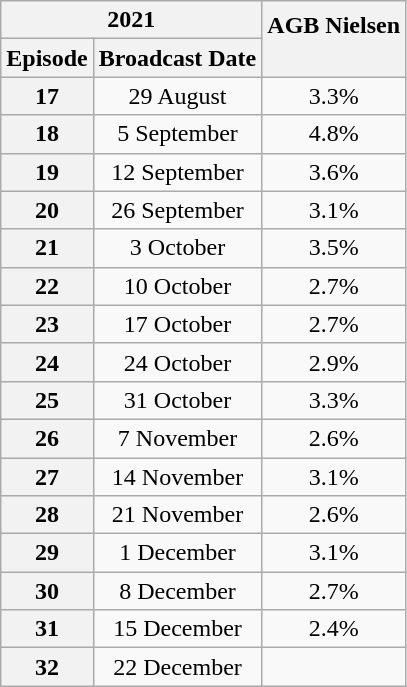<table class=wikitable style=text-align:center>
<tr>
<th colspan=2>2021</th>
<th rowspan=2>AGB Nielsen<br><br></th>
</tr>
<tr>
<th>Episode</th>
<th>Broadcast Date</th>
</tr>
<tr>
<th>17</th>
<td>29 August</td>
<td>3.3%</td>
</tr>
<tr>
<th>18</th>
<td>5 September</td>
<td>4.8%</td>
</tr>
<tr>
<th>19</th>
<td>12 September</td>
<td>3.6%</td>
</tr>
<tr>
<th>20</th>
<td>26 September</td>
<td>3.1%</td>
</tr>
<tr>
<th>21</th>
<td>3 October</td>
<td>3.5%</td>
</tr>
<tr>
<th>22</th>
<td>10 October</td>
<td>2.7%</td>
</tr>
<tr>
<th>23</th>
<td>17 October</td>
<td>2.7%</td>
</tr>
<tr>
<th>24</th>
<td>24 October</td>
<td>2.9%</td>
</tr>
<tr>
<th>25</th>
<td>31 October</td>
<td>3.3%</td>
</tr>
<tr>
<th>26</th>
<td>7 November</td>
<td>2.6%</td>
</tr>
<tr>
<th>27</th>
<td>14 November</td>
<td>3.1%</td>
</tr>
<tr>
<th>28</th>
<td>21 November</td>
<td>2.6%</td>
</tr>
<tr>
<th>29</th>
<td>1 December</td>
<td>3.1%</td>
</tr>
<tr>
<th>30</th>
<td>8 December</td>
<td>2.7%</td>
</tr>
<tr>
<th>31</th>
<td>15 December</td>
<td>2.4%</td>
</tr>
<tr>
<th>32</th>
<td>22 December</td>
<td></td>
</tr>
</table>
